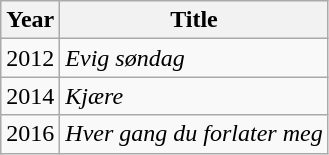<table class="wikitable">
<tr>
<th>Year</th>
<th>Title</th>
</tr>
<tr>
<td>2012</td>
<td><em>Evig søndag</em></td>
</tr>
<tr>
<td>2014</td>
<td><em>Kjære</em></td>
</tr>
<tr>
<td>2016</td>
<td><em>Hver gang du forlater meg</em></td>
</tr>
</table>
